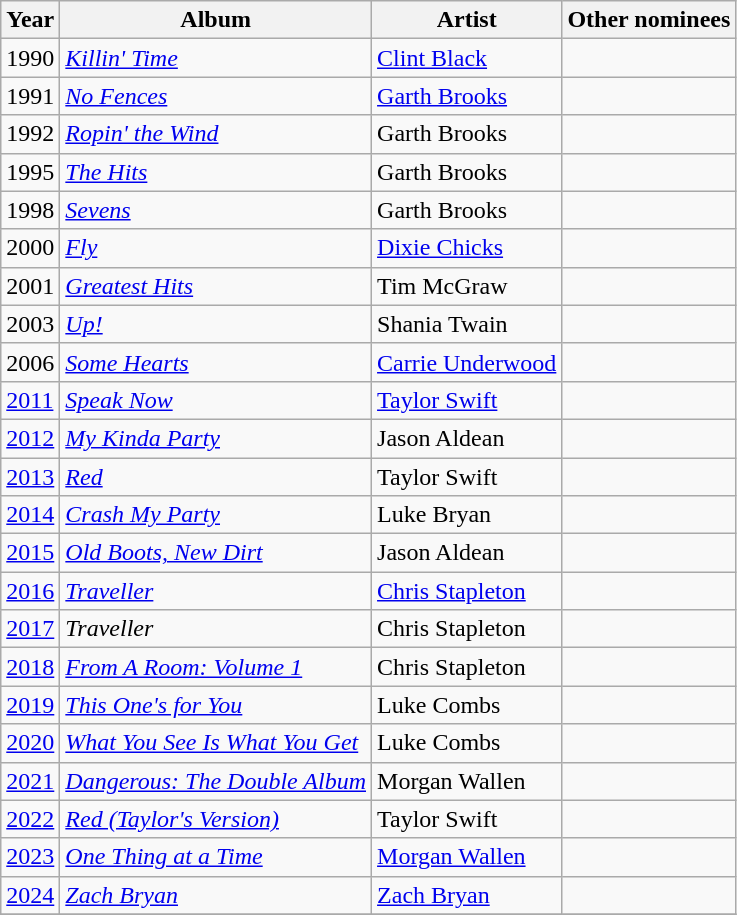<table class="wikitable">
<tr>
<th>Year</th>
<th>Album</th>
<th>Artist</th>
<th>Other nominees</th>
</tr>
<tr>
<td>1990</td>
<td><em><a href='#'>Killin' Time</a></em></td>
<td><a href='#'>Clint Black</a></td>
<td></td>
</tr>
<tr>
<td>1991</td>
<td><em><a href='#'>No Fences</a></em></td>
<td><a href='#'>Garth Brooks</a></td>
<td></td>
</tr>
<tr>
<td>1992</td>
<td><em><a href='#'>Ropin' the Wind</a></em></td>
<td>Garth Brooks</td>
<td></td>
</tr>
<tr>
<td>1995</td>
<td><em><a href='#'>The Hits</a></em></td>
<td>Garth Brooks</td>
<td></td>
</tr>
<tr>
<td>1998</td>
<td><em><a href='#'>Sevens</a></em></td>
<td>Garth Brooks</td>
<td><br></td>
</tr>
<tr>
<td>2000</td>
<td><em><a href='#'>Fly</a></em></td>
<td><a href='#'>Dixie Chicks</a></td>
<td><br></td>
</tr>
<tr>
<td>2001</td>
<td><em><a href='#'>Greatest Hits</a></em></td>
<td>Tim McGraw</td>
<td><br></td>
</tr>
<tr>
<td>2003</td>
<td><em><a href='#'>Up!</a></em></td>
<td>Shania Twain</td>
<td><br></td>
</tr>
<tr>
<td>2006</td>
<td><em><a href='#'>Some Hearts</a></em></td>
<td><a href='#'>Carrie Underwood</a></td>
<td><br></td>
</tr>
<tr>
<td><a href='#'> 2011</a></td>
<td><em><a href='#'>Speak Now</a></em></td>
<td><a href='#'>Taylor Swift</a></td>
<td><br></td>
</tr>
<tr>
<td><a href='#'> 2012</a></td>
<td><em><a href='#'>My Kinda Party</a></em></td>
<td>Jason Aldean</td>
<td><br></td>
</tr>
<tr>
<td><a href='#'> 2013</a></td>
<td><em><a href='#'>Red</a></em></td>
<td>Taylor Swift</td>
<td><br></td>
</tr>
<tr>
<td><a href='#'> 2014</a></td>
<td><em><a href='#'>Crash My Party</a></em></td>
<td>Luke Bryan</td>
<td><br></td>
</tr>
<tr>
<td><a href='#'> 2015</a></td>
<td><em><a href='#'>Old Boots, New Dirt</a></em></td>
<td>Jason Aldean</td>
<td><br></td>
</tr>
<tr>
<td><a href='#'> 2016</a></td>
<td><em><a href='#'>Traveller</a></em></td>
<td><a href='#'>Chris Stapleton</a></td>
<td><br></td>
</tr>
<tr>
<td><a href='#'> 2017</a></td>
<td><em>Traveller</em></td>
<td>Chris Stapleton</td>
<td><br></td>
</tr>
<tr>
<td><a href='#'> 2018</a></td>
<td><em><a href='#'>From A Room: Volume 1</a></em></td>
<td>Chris Stapleton</td>
<td><br></td>
</tr>
<tr>
<td><a href='#'> 2019</a></td>
<td><em><a href='#'>This One's for You</a></em></td>
<td>Luke Combs</td>
<td><br></td>
</tr>
<tr>
<td><a href='#'> 2020</a></td>
<td><em><a href='#'>What You See Is What You Get</a></em></td>
<td>Luke Combs</td>
<td><br></td>
</tr>
<tr>
<td><a href='#'> 2021</a></td>
<td><em><a href='#'>Dangerous: The Double Album</a></em></td>
<td>Morgan Wallen</td>
<td><br></td>
</tr>
<tr>
<td><a href='#'> 2022</a></td>
<td><em><a href='#'>Red (Taylor's Version)</a></em></td>
<td>Taylor Swift</td>
<td><br></td>
</tr>
<tr>
<td><a href='#'> 2023</a></td>
<td><em><a href='#'>One Thing at a Time</a></em></td>
<td><a href='#'>Morgan Wallen</a></td>
<td><br></td>
</tr>
<tr>
<td><a href='#'> 2024</a></td>
<td><em><a href='#'>Zach Bryan</a></em></td>
<td><a href='#'>Zach Bryan</a></td>
<td><br></td>
</tr>
<tr>
</tr>
</table>
